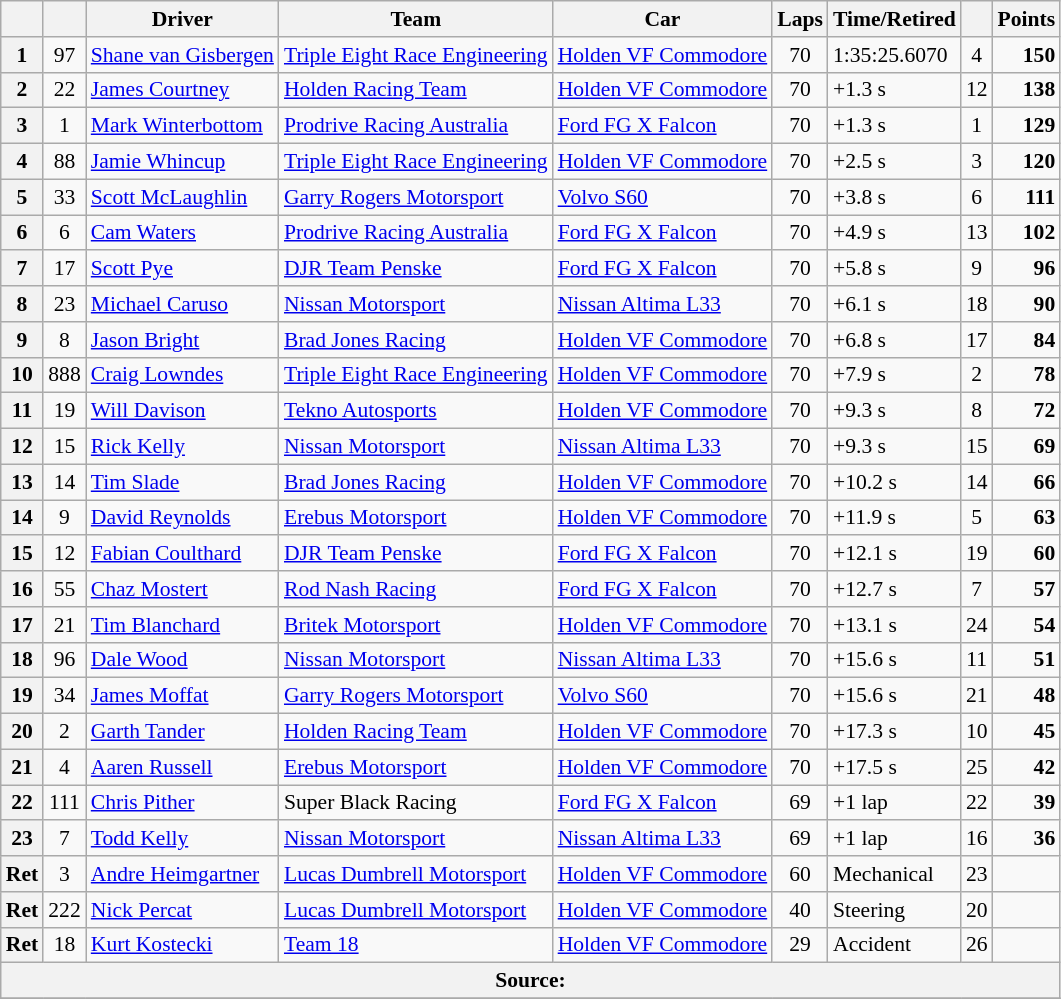<table class="wikitable" style="font-size: 90%">
<tr>
<th></th>
<th></th>
<th>Driver</th>
<th>Team</th>
<th>Car</th>
<th>Laps</th>
<th>Time/Retired</th>
<th></th>
<th>Points</th>
</tr>
<tr>
<th>1</th>
<td align="center">97</td>
<td> <a href='#'>Shane van Gisbergen</a></td>
<td><a href='#'>Triple Eight Race Engineering</a></td>
<td><a href='#'>Holden VF Commodore</a></td>
<td align="center">70</td>
<td>1:35:25.6070</td>
<td align="center">4</td>
<td align="right"><strong>150</strong></td>
</tr>
<tr>
<th>2</th>
<td align="center">22</td>
<td> <a href='#'>James Courtney</a></td>
<td><a href='#'>Holden Racing Team</a></td>
<td><a href='#'>Holden VF Commodore</a></td>
<td align="center">70</td>
<td>+1.3 s</td>
<td align="center">12</td>
<td align="right"><strong>138</strong></td>
</tr>
<tr>
<th>3</th>
<td align="center">1</td>
<td> <a href='#'>Mark Winterbottom</a></td>
<td><a href='#'>Prodrive Racing Australia</a></td>
<td><a href='#'>Ford FG X Falcon</a></td>
<td align="center">70</td>
<td>+1.3 s</td>
<td align="center">1</td>
<td align="right"><strong>129</strong></td>
</tr>
<tr>
<th>4</th>
<td align="center">88</td>
<td> <a href='#'>Jamie Whincup</a></td>
<td><a href='#'>Triple Eight Race Engineering</a></td>
<td><a href='#'>Holden VF Commodore</a></td>
<td align="center">70</td>
<td>+2.5 s</td>
<td align="center">3</td>
<td align="right"><strong>120</strong></td>
</tr>
<tr>
<th>5</th>
<td align="center">33</td>
<td> <a href='#'>Scott McLaughlin</a></td>
<td><a href='#'>Garry Rogers Motorsport</a></td>
<td><a href='#'>Volvo S60</a></td>
<td align="center">70</td>
<td>+3.8 s</td>
<td align="center">6</td>
<td align="right"><strong>111</strong></td>
</tr>
<tr>
<th>6</th>
<td align="center">6</td>
<td> <a href='#'>Cam Waters</a></td>
<td><a href='#'>Prodrive Racing Australia</a></td>
<td><a href='#'>Ford FG X Falcon</a></td>
<td align="center">70</td>
<td>+4.9 s</td>
<td align="center">13</td>
<td align="right"><strong>102</strong></td>
</tr>
<tr>
<th>7</th>
<td align="center">17</td>
<td> <a href='#'>Scott Pye</a></td>
<td><a href='#'>DJR Team Penske</a></td>
<td><a href='#'>Ford FG X Falcon</a></td>
<td align="center">70</td>
<td>+5.8 s</td>
<td align="center">9</td>
<td align="right"><strong>96</strong></td>
</tr>
<tr>
<th>8</th>
<td align="center">23</td>
<td> <a href='#'>Michael Caruso</a></td>
<td><a href='#'>Nissan Motorsport</a></td>
<td><a href='#'>Nissan Altima L33</a></td>
<td align="center">70</td>
<td>+6.1 s</td>
<td align="center">18</td>
<td align="right"><strong>90</strong></td>
</tr>
<tr>
<th>9</th>
<td align="center">8</td>
<td> <a href='#'>Jason Bright</a></td>
<td><a href='#'>Brad Jones Racing</a></td>
<td><a href='#'>Holden VF Commodore</a></td>
<td align="center">70</td>
<td>+6.8 s</td>
<td align="center">17</td>
<td align="right"><strong>84</strong></td>
</tr>
<tr>
<th>10</th>
<td align="center">888</td>
<td> <a href='#'>Craig Lowndes</a></td>
<td><a href='#'>Triple Eight Race Engineering</a></td>
<td><a href='#'>Holden VF Commodore</a></td>
<td align="center">70</td>
<td>+7.9 s</td>
<td align="center">2</td>
<td align="right"><strong>78</strong></td>
</tr>
<tr>
<th>11</th>
<td align="center">19</td>
<td> <a href='#'>Will Davison</a></td>
<td><a href='#'>Tekno Autosports</a></td>
<td><a href='#'>Holden VF Commodore</a></td>
<td align="center">70</td>
<td>+9.3 s</td>
<td align="center">8</td>
<td align="right"><strong>72</strong></td>
</tr>
<tr>
<th>12</th>
<td align="center">15</td>
<td> <a href='#'>Rick Kelly</a></td>
<td><a href='#'>Nissan Motorsport</a></td>
<td><a href='#'>Nissan Altima L33</a></td>
<td align="center">70</td>
<td>+9.3 s</td>
<td align="center">15</td>
<td align="right"><strong>69</strong></td>
</tr>
<tr>
<th>13</th>
<td align="center">14</td>
<td> <a href='#'>Tim Slade</a></td>
<td><a href='#'>Brad Jones Racing</a></td>
<td><a href='#'>Holden VF Commodore</a></td>
<td align="center">70</td>
<td>+10.2 s</td>
<td align="center">14</td>
<td align="right"><strong>66</strong></td>
</tr>
<tr>
<th>14</th>
<td align="center">9</td>
<td> <a href='#'>David Reynolds</a></td>
<td><a href='#'>Erebus Motorsport</a></td>
<td><a href='#'>Holden VF Commodore</a></td>
<td align="center">70</td>
<td>+11.9 s</td>
<td align="center">5</td>
<td align="right"><strong>63</strong></td>
</tr>
<tr>
<th>15</th>
<td align="center">12</td>
<td> <a href='#'>Fabian Coulthard</a></td>
<td><a href='#'>DJR Team Penske</a></td>
<td><a href='#'>Ford FG X Falcon</a></td>
<td align="center">70</td>
<td>+12.1 s</td>
<td align="center">19</td>
<td align="right"><strong>60</strong></td>
</tr>
<tr>
<th>16</th>
<td align="center">55</td>
<td> <a href='#'>Chaz Mostert</a></td>
<td><a href='#'>Rod Nash Racing</a></td>
<td><a href='#'>Ford FG X Falcon</a></td>
<td align="center">70</td>
<td>+12.7 s</td>
<td align="center">7</td>
<td align="right"><strong>57</strong></td>
</tr>
<tr>
<th>17</th>
<td align="center">21</td>
<td> <a href='#'>Tim Blanchard</a></td>
<td><a href='#'>Britek Motorsport</a></td>
<td><a href='#'>Holden VF Commodore</a></td>
<td align="center">70</td>
<td>+13.1 s</td>
<td align="center">24</td>
<td align="right"><strong>54</strong></td>
</tr>
<tr>
<th>18</th>
<td align="center">96</td>
<td> <a href='#'>Dale Wood</a></td>
<td><a href='#'>Nissan Motorsport</a></td>
<td><a href='#'>Nissan Altima L33</a></td>
<td align="center">70</td>
<td>+15.6 s</td>
<td align="center">11</td>
<td align="right"><strong>51</strong></td>
</tr>
<tr>
<th>19</th>
<td align="center">34</td>
<td> <a href='#'>James Moffat</a></td>
<td><a href='#'>Garry Rogers Motorsport</a></td>
<td><a href='#'>Volvo S60</a></td>
<td align="center">70</td>
<td>+15.6 s</td>
<td align="center">21</td>
<td align="right"><strong>48</strong></td>
</tr>
<tr>
<th>20</th>
<td align="center">2</td>
<td> <a href='#'>Garth Tander</a></td>
<td><a href='#'>Holden Racing Team</a></td>
<td><a href='#'>Holden VF Commodore</a></td>
<td align="center">70</td>
<td>+17.3 s</td>
<td align="center">10</td>
<td align="right"><strong>45</strong></td>
</tr>
<tr>
<th>21</th>
<td align="center">4</td>
<td> <a href='#'>Aaren Russell</a></td>
<td><a href='#'>Erebus Motorsport</a></td>
<td><a href='#'>Holden VF Commodore</a></td>
<td align="center">70</td>
<td>+17.5 s</td>
<td align="center">25</td>
<td align="right"><strong>42</strong></td>
</tr>
<tr>
<th>22</th>
<td align="center">111</td>
<td> <a href='#'>Chris Pither</a></td>
<td>Super Black Racing</td>
<td><a href='#'>Ford FG X Falcon</a></td>
<td align="center">69</td>
<td>+1 lap</td>
<td align="center">22</td>
<td align="right"><strong>39</strong></td>
</tr>
<tr>
<th>23</th>
<td align="center">7</td>
<td> <a href='#'>Todd Kelly</a></td>
<td><a href='#'>Nissan Motorsport</a></td>
<td><a href='#'>Nissan Altima L33</a></td>
<td align="center">69</td>
<td>+1 lap</td>
<td align="center">16</td>
<td align="right"><strong>36</strong></td>
</tr>
<tr>
<th>Ret</th>
<td align="center">3</td>
<td> <a href='#'>Andre Heimgartner</a></td>
<td><a href='#'>Lucas Dumbrell Motorsport</a></td>
<td><a href='#'>Holden VF Commodore</a></td>
<td align="center">60</td>
<td>Mechanical</td>
<td align="center">23</td>
<td></td>
</tr>
<tr>
<th>Ret</th>
<td align="center">222</td>
<td> <a href='#'>Nick Percat</a></td>
<td><a href='#'>Lucas Dumbrell Motorsport</a></td>
<td><a href='#'>Holden VF Commodore</a></td>
<td align="center">40</td>
<td>Steering</td>
<td align="center">20</td>
<td></td>
</tr>
<tr>
<th>Ret</th>
<td align="center">18</td>
<td> <a href='#'>Kurt Kostecki</a></td>
<td><a href='#'>Team 18</a></td>
<td><a href='#'>Holden VF Commodore</a></td>
<td align="center">29</td>
<td>Accident</td>
<td align="center">26</td>
<td></td>
</tr>
<tr>
<th colspan="9">Source:</th>
</tr>
<tr>
</tr>
</table>
